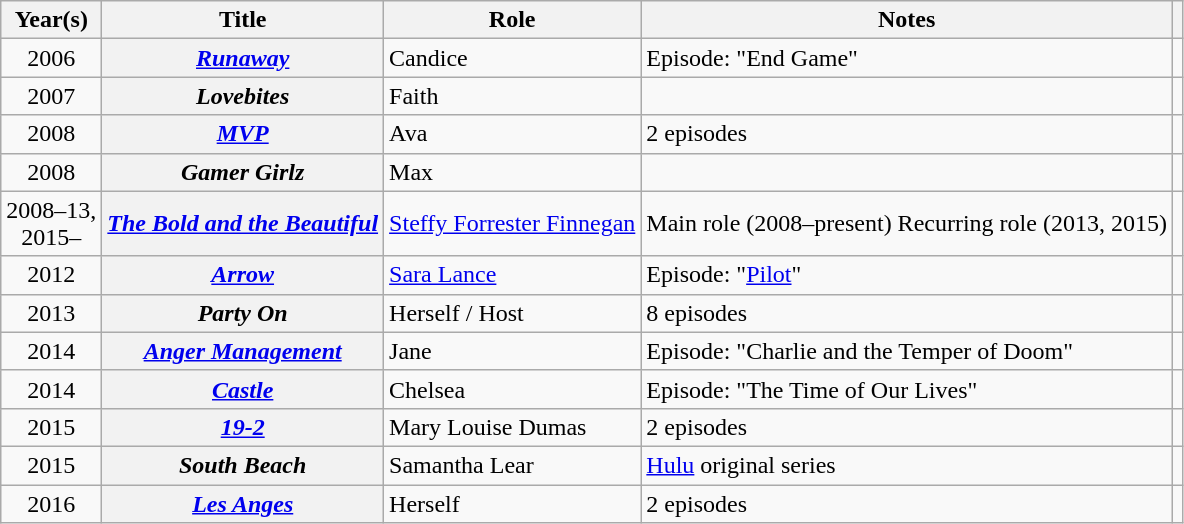<table class="wikitable sortable plainrowheaders">
<tr>
<th scope="col">Year(s)</th>
<th scope="col">Title</th>
<th scope="col">Role</th>
<th scope="col" class="unsortable">Notes</th>
<th scope="col" class="unsortable"></th>
</tr>
<tr>
<td style="text-align:center;">2006</td>
<th scope="row"><em><a href='#'>Runaway</a></em></th>
<td>Candice</td>
<td>Episode: "End Game"</td>
<td></td>
</tr>
<tr>
<td style="text-align:center;">2007</td>
<th scope="row"><em>Lovebites</em></th>
<td>Faith</td>
<td></td>
<td></td>
</tr>
<tr>
<td style="text-align:center">2008</td>
<th scope="row"><em><a href='#'>MVP</a></em></th>
<td>Ava</td>
<td>2 episodes</td>
<td></td>
</tr>
<tr>
<td style="text-align:center">2008</td>
<th scope="row"><em>Gamer Girlz</em></th>
<td>Max</td>
<td></td>
<td></td>
</tr>
<tr>
<td style="text-align:center;">2008–13,<br>2015–</td>
<th scope="row" data-sort-value="Bold and the Beautiful, The"><em><a href='#'>The Bold and the Beautiful</a></em></th>
<td><a href='#'>Steffy Forrester Finnegan</a></td>
<td>Main role (2008–present) Recurring role (2013, 2015)</td>
<td></td>
</tr>
<tr>
<td style="text-align:center;">2012</td>
<th scope="row"><em><a href='#'>Arrow</a></em></th>
<td><a href='#'>Sara Lance</a></td>
<td>Episode: "<a href='#'>Pilot</a>"</td>
<td></td>
</tr>
<tr>
<td style="text-align:center;">2013</td>
<th scope="row"><em>Party On</em></th>
<td>Herself / Host</td>
<td>8 episodes</td>
<td></td>
</tr>
<tr>
<td style="text-align:center;">2014</td>
<th scope="row"><em><a href='#'>Anger Management</a></em></th>
<td>Jane</td>
<td>Episode: "Charlie and the Temper of Doom"</td>
<td></td>
</tr>
<tr>
<td style="text-align:center;">2014</td>
<th scope="row"><em><a href='#'>Castle</a></em></th>
<td>Chelsea</td>
<td>Episode: "The Time of Our Lives"</td>
<td></td>
</tr>
<tr>
<td style="text-align:center;">2015</td>
<th scope="row"><em><a href='#'>19-2</a></em></th>
<td>Mary Louise Dumas</td>
<td>2 episodes</td>
<td></td>
</tr>
<tr>
<td style="text-align:center;">2015</td>
<th scope="row"><em>South Beach</em></th>
<td>Samantha Lear</td>
<td><a href='#'>Hulu</a> original series</td>
<td></td>
</tr>
<tr>
<td style="text-align:center;">2016</td>
<th scope="row"><em><a href='#'>Les Anges</a></em></th>
<td>Herself</td>
<td>2 episodes</td>
<td></td>
</tr>
</table>
